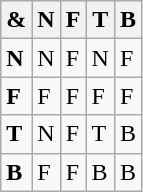<table class="wikitable">
<tr>
<th>&</th>
<th>N</th>
<th>F</th>
<th>T</th>
<th>B</th>
</tr>
<tr>
<td><strong>N</strong></td>
<td>N</td>
<td>F</td>
<td>N</td>
<td>F</td>
</tr>
<tr>
<td><strong>F</strong></td>
<td>F</td>
<td>F</td>
<td>F</td>
<td>F</td>
</tr>
<tr>
<td><strong>T</strong></td>
<td>N</td>
<td>F</td>
<td>T</td>
<td>B</td>
</tr>
<tr>
<td><strong>B</strong></td>
<td>F</td>
<td>F</td>
<td>B</td>
<td>B</td>
</tr>
</table>
